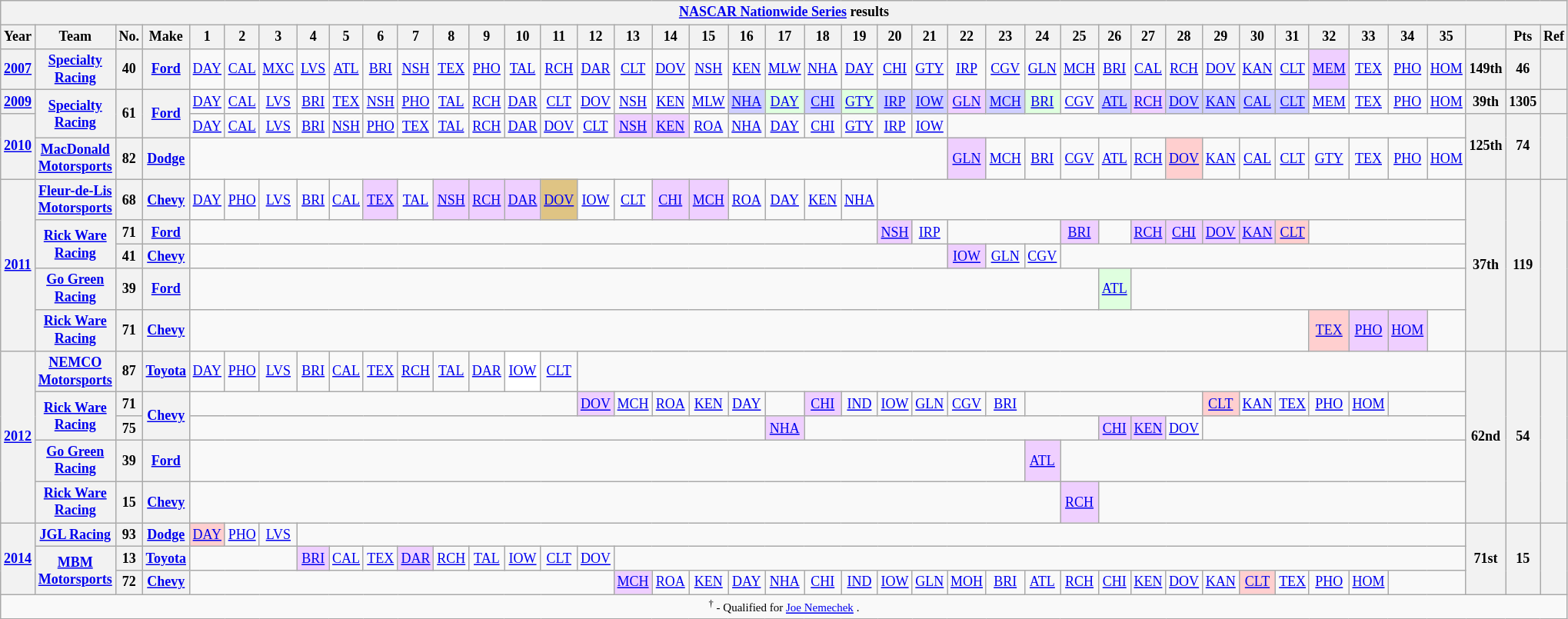<table class="wikitable" style="text-align:center; font-size:75%">
<tr>
<th colspan=42><a href='#'>NASCAR Nationwide Series</a> results</th>
</tr>
<tr>
<th>Year</th>
<th>Team</th>
<th>No.</th>
<th>Make</th>
<th>1</th>
<th>2</th>
<th>3</th>
<th>4</th>
<th>5</th>
<th>6</th>
<th>7</th>
<th>8</th>
<th>9</th>
<th>10</th>
<th>11</th>
<th>12</th>
<th>13</th>
<th>14</th>
<th>15</th>
<th>16</th>
<th>17</th>
<th>18</th>
<th>19</th>
<th>20</th>
<th>21</th>
<th>22</th>
<th>23</th>
<th>24</th>
<th>25</th>
<th>26</th>
<th>27</th>
<th>28</th>
<th>29</th>
<th>30</th>
<th>31</th>
<th>32</th>
<th>33</th>
<th>34</th>
<th>35</th>
<th></th>
<th>Pts</th>
<th>Ref</th>
</tr>
<tr>
<th><a href='#'>2007</a></th>
<th><a href='#'>Specialty Racing</a></th>
<th>40</th>
<th><a href='#'>Ford</a></th>
<td><a href='#'>DAY</a></td>
<td><a href='#'>CAL</a></td>
<td><a href='#'>MXC</a></td>
<td><a href='#'>LVS</a></td>
<td><a href='#'>ATL</a></td>
<td><a href='#'>BRI</a></td>
<td><a href='#'>NSH</a></td>
<td><a href='#'>TEX</a></td>
<td><a href='#'>PHO</a></td>
<td><a href='#'>TAL</a></td>
<td><a href='#'>RCH</a></td>
<td><a href='#'>DAR</a></td>
<td><a href='#'>CLT</a></td>
<td><a href='#'>DOV</a></td>
<td><a href='#'>NSH</a></td>
<td><a href='#'>KEN</a></td>
<td><a href='#'>MLW</a></td>
<td><a href='#'>NHA</a></td>
<td><a href='#'>DAY</a></td>
<td><a href='#'>CHI</a></td>
<td><a href='#'>GTY</a></td>
<td><a href='#'>IRP</a></td>
<td><a href='#'>CGV</a></td>
<td><a href='#'>GLN</a></td>
<td><a href='#'>MCH</a></td>
<td><a href='#'>BRI</a></td>
<td><a href='#'>CAL</a></td>
<td><a href='#'>RCH</a></td>
<td><a href='#'>DOV</a></td>
<td><a href='#'>KAN</a></td>
<td><a href='#'>CLT</a></td>
<td style="background:#EFCFFF;"><a href='#'>MEM</a><br></td>
<td><a href='#'>TEX</a></td>
<td><a href='#'>PHO</a></td>
<td><a href='#'>HOM</a></td>
<th>149th</th>
<th>46</th>
<th></th>
</tr>
<tr>
<th><a href='#'>2009</a></th>
<th rowspan=2><a href='#'>Specialty Racing</a></th>
<th rowspan=2>61</th>
<th rowspan=2><a href='#'>Ford</a></th>
<td><a href='#'>DAY</a></td>
<td><a href='#'>CAL</a></td>
<td><a href='#'>LVS</a></td>
<td><a href='#'>BRI</a></td>
<td><a href='#'>TEX</a></td>
<td><a href='#'>NSH</a></td>
<td><a href='#'>PHO</a></td>
<td><a href='#'>TAL</a></td>
<td><a href='#'>RCH</a></td>
<td><a href='#'>DAR</a></td>
<td><a href='#'>CLT</a></td>
<td><a href='#'>DOV</a></td>
<td><a href='#'>NSH</a></td>
<td><a href='#'>KEN</a></td>
<td><a href='#'>MLW</a></td>
<td style="background:#CFCFFF;"><a href='#'>NHA</a><br></td>
<td style="background:#DFFFDF;"><a href='#'>DAY</a><br></td>
<td style="background:#CFCFFF;"><a href='#'>CHI</a><br></td>
<td style="background:#DFFFDF;"><a href='#'>GTY</a><br></td>
<td style="background:#CFCFFF;"><a href='#'>IRP</a><br></td>
<td style="background:#CFCFFF;"><a href='#'>IOW</a><br></td>
<td style="background:#EFCFFF;"><a href='#'>GLN</a><br></td>
<td style="background:#CFCFFF;"><a href='#'>MCH</a><br></td>
<td style="background:#DFFFDF;"><a href='#'>BRI</a><br></td>
<td><a href='#'>CGV</a></td>
<td style="background:#CFCFFF;"><a href='#'>ATL</a><br></td>
<td style="background:#EFCFFF;"><a href='#'>RCH</a><br></td>
<td style="background:#CFCFFF;"><a href='#'>DOV</a><br></td>
<td style="background:#CFCFFF;"><a href='#'>KAN</a><br></td>
<td style="background:#CFCFFF;"><a href='#'>CAL</a><br></td>
<td style="background:#CFCFFF;"><a href='#'>CLT</a><br></td>
<td><a href='#'>MEM</a></td>
<td><a href='#'>TEX</a></td>
<td><a href='#'>PHO</a></td>
<td><a href='#'>HOM</a></td>
<th>39th</th>
<th>1305</th>
<th></th>
</tr>
<tr>
<th rowspan=2><a href='#'>2010</a></th>
<td><a href='#'>DAY</a></td>
<td><a href='#'>CAL</a></td>
<td><a href='#'>LVS</a></td>
<td><a href='#'>BRI</a></td>
<td><a href='#'>NSH</a></td>
<td><a href='#'>PHO</a></td>
<td><a href='#'>TEX</a></td>
<td><a href='#'>TAL</a></td>
<td><a href='#'>RCH</a></td>
<td><a href='#'>DAR</a></td>
<td><a href='#'>DOV</a></td>
<td><a href='#'>CLT</a></td>
<td style="background:#EFCFFF;"><a href='#'>NSH</a><br></td>
<td style="background:#EFCFFF;"><a href='#'>KEN</a><br></td>
<td><a href='#'>ROA</a></td>
<td><a href='#'>NHA</a></td>
<td><a href='#'>DAY</a></td>
<td><a href='#'>CHI</a></td>
<td><a href='#'>GTY</a></td>
<td><a href='#'>IRP</a></td>
<td><a href='#'>IOW</a></td>
<td colspan=14></td>
<th rowspan=2>125th</th>
<th rowspan=2>74</th>
<th rowspan=2></th>
</tr>
<tr>
<th><a href='#'>MacDonald Motorsports</a></th>
<th>82</th>
<th><a href='#'>Dodge</a></th>
<td colspan=21></td>
<td style="background:#EFCFFF;"><a href='#'>GLN</a><br></td>
<td><a href='#'>MCH</a></td>
<td><a href='#'>BRI</a></td>
<td><a href='#'>CGV</a></td>
<td><a href='#'>ATL</a></td>
<td><a href='#'>RCH</a></td>
<td style="background:#FFCFCF;"><a href='#'>DOV</a><br></td>
<td><a href='#'>KAN</a></td>
<td><a href='#'>CAL</a></td>
<td><a href='#'>CLT</a></td>
<td><a href='#'>GTY</a></td>
<td><a href='#'>TEX</a></td>
<td><a href='#'>PHO</a></td>
<td><a href='#'>HOM</a></td>
</tr>
<tr>
<th rowspan=5><a href='#'>2011</a></th>
<th><a href='#'>Fleur-de-Lis Motorsports</a></th>
<th>68</th>
<th><a href='#'>Chevy</a></th>
<td><a href='#'>DAY</a></td>
<td><a href='#'>PHO</a></td>
<td><a href='#'>LVS</a></td>
<td><a href='#'>BRI</a></td>
<td><a href='#'>CAL</a></td>
<td style="background:#EFCFFF;"><a href='#'>TEX</a><br></td>
<td><a href='#'>TAL</a></td>
<td style="background:#EFCFFF;"><a href='#'>NSH</a><br></td>
<td style="background:#EFCFFF;"><a href='#'>RCH</a><br></td>
<td style="background:#EFCFFF;"><a href='#'>DAR</a><br></td>
<td style="background:#DFC484;"><a href='#'>DOV</a><br></td>
<td><a href='#'>IOW</a></td>
<td><a href='#'>CLT</a></td>
<td style="background:#EFCFFF;"><a href='#'>CHI</a><br></td>
<td style="background:#EFCFFF;"><a href='#'>MCH</a><br></td>
<td><a href='#'>ROA</a></td>
<td><a href='#'>DAY</a></td>
<td><a href='#'>KEN</a></td>
<td><a href='#'>NHA</a></td>
<td colspan=16></td>
<th rowspan=5>37th</th>
<th rowspan=5>119</th>
<th rowspan=5></th>
</tr>
<tr>
<th rowspan=2><a href='#'>Rick Ware Racing</a></th>
<th>71</th>
<th><a href='#'>Ford</a></th>
<td colspan=19></td>
<td style="background:#EFCFFF;"><a href='#'>NSH</a><br></td>
<td><a href='#'>IRP</a></td>
<td colspan=3></td>
<td style="background:#EFCFFF;"><a href='#'>BRI</a><br></td>
<td></td>
<td style="background:#EFCFFF;"><a href='#'>RCH</a><br></td>
<td style="background:#EFCFFF;"><a href='#'>CHI</a><br></td>
<td style="background:#EFCFFF;"><a href='#'>DOV</a><br></td>
<td style="background:#EFCFFF;"><a href='#'>KAN</a><br></td>
<td style="background:#FFCFCF;"><a href='#'>CLT</a><br></td>
<td colspan=4></td>
</tr>
<tr>
<th>41</th>
<th><a href='#'>Chevy</a></th>
<td colspan=21></td>
<td style="background:#EFCFFF;"><a href='#'>IOW</a><br></td>
<td><a href='#'>GLN</a></td>
<td><a href='#'>CGV</a></td>
<td colspan=11></td>
</tr>
<tr>
<th><a href='#'>Go Green Racing</a></th>
<th>39</th>
<th><a href='#'>Ford</a></th>
<td colspan=25></td>
<td style="background:#DFFFDF;"><a href='#'>ATL</a><br></td>
<td colspan=9></td>
</tr>
<tr>
<th><a href='#'>Rick Ware Racing</a></th>
<th>71</th>
<th><a href='#'>Chevy</a></th>
<td colspan=31></td>
<td style="background:#FFCFCF;"><a href='#'>TEX</a><br></td>
<td style="background:#EFCFFF;"><a href='#'>PHO</a><br></td>
<td style="background:#EFCFFF;"><a href='#'>HOM</a><br></td>
<td></td>
</tr>
<tr>
<th rowspan=5><a href='#'>2012</a></th>
<th><a href='#'>NEMCO Motorsports</a></th>
<th>87</th>
<th><a href='#'>Toyota</a></th>
<td><a href='#'>DAY</a></td>
<td><a href='#'>PHO</a></td>
<td><a href='#'>LVS</a></td>
<td><a href='#'>BRI</a></td>
<td><a href='#'>CAL</a></td>
<td><a href='#'>TEX</a></td>
<td><a href='#'>RCH</a></td>
<td><a href='#'>TAL</a></td>
<td><a href='#'>DAR</a></td>
<td style="background:#FFFFFF;"><a href='#'>IOW</a><br></td>
<td><a href='#'>CLT</a></td>
<td colspan=24></td>
<th rowspan=5>62nd</th>
<th rowspan=5>54</th>
<th rowspan=5></th>
</tr>
<tr>
<th rowspan=2><a href='#'>Rick Ware Racing</a></th>
<th>71</th>
<th rowspan=2><a href='#'>Chevy</a></th>
<td colspan=11></td>
<td style="background:#EFCFFF;"><a href='#'>DOV</a><br></td>
<td><a href='#'>MCH</a></td>
<td><a href='#'>ROA</a></td>
<td><a href='#'>KEN</a></td>
<td><a href='#'>DAY</a></td>
<td></td>
<td style="background:#EFCFFF;"><a href='#'>CHI</a><br></td>
<td><a href='#'>IND</a></td>
<td><a href='#'>IOW</a></td>
<td><a href='#'>GLN</a></td>
<td><a href='#'>CGV</a></td>
<td><a href='#'>BRI</a></td>
<td colspan=5></td>
<td style="background:#FFCFCF;"><a href='#'>CLT</a><br></td>
<td><a href='#'>KAN</a></td>
<td><a href='#'>TEX</a></td>
<td><a href='#'>PHO</a></td>
<td><a href='#'>HOM</a></td>
<td colspan=2></td>
</tr>
<tr>
<th>75</th>
<td colspan=16></td>
<td style="background:#EFCFFF;"><a href='#'>NHA</a><br></td>
<td colspan=8></td>
<td style="background:#EFCFFF;"><a href='#'>CHI</a><br></td>
<td style="background:#EFCFFF;"><a href='#'>KEN</a><br></td>
<td><a href='#'>DOV</a></td>
<td colspan=7></td>
</tr>
<tr>
<th><a href='#'>Go Green Racing</a></th>
<th>39</th>
<th><a href='#'>Ford</a></th>
<td colspan=23></td>
<td style="background:#EFCFFF;"><a href='#'>ATL</a><br></td>
<td colspan=11></td>
</tr>
<tr>
<th><a href='#'>Rick Ware Racing</a></th>
<th>15</th>
<th><a href='#'>Chevy</a></th>
<td colspan=24></td>
<td style="background:#EFCFFF;"><a href='#'>RCH</a><br></td>
<td colspan=10></td>
</tr>
<tr>
<th rowspan=3><a href='#'>2014</a></th>
<th><a href='#'>JGL Racing</a></th>
<th>93</th>
<th><a href='#'>Dodge</a></th>
<td style="background:#FFCFCF;"><a href='#'>DAY</a><br></td>
<td><a href='#'>PHO</a></td>
<td><a href='#'>LVS</a></td>
<td colspan=32></td>
<th rowspan=3>71st</th>
<th rowspan=3>15</th>
<th rowspan=3></th>
</tr>
<tr>
<th rowspan=2><a href='#'>MBM Motorsports</a></th>
<th>13</th>
<th><a href='#'>Toyota</a></th>
<td colspan=3></td>
<td style="background:#EFCFFF;"><a href='#'>BRI</a><br></td>
<td><a href='#'>CAL</a></td>
<td><a href='#'>TEX</a></td>
<td style="background:#EFCFFF;"><a href='#'>DAR</a><br></td>
<td><a href='#'>RCH</a></td>
<td><a href='#'>TAL</a></td>
<td><a href='#'>IOW</a></td>
<td><a href='#'>CLT</a></td>
<td><a href='#'>DOV</a></td>
<td colspan=23></td>
</tr>
<tr>
<th>72</th>
<th><a href='#'>Chevy</a></th>
<td colspan=12></td>
<td style="background:#EFCFFF;"><a href='#'>MCH</a><br></td>
<td><a href='#'>ROA</a></td>
<td><a href='#'>KEN</a></td>
<td><a href='#'>DAY</a></td>
<td><a href='#'>NHA</a></td>
<td><a href='#'>CHI</a></td>
<td><a href='#'>IND</a></td>
<td><a href='#'>IOW</a></td>
<td><a href='#'>GLN</a></td>
<td><a href='#'>MOH</a></td>
<td><a href='#'>BRI</a></td>
<td><a href='#'>ATL</a></td>
<td><a href='#'>RCH</a></td>
<td><a href='#'>CHI</a></td>
<td><a href='#'>KEN</a></td>
<td><a href='#'>DOV</a></td>
<td><a href='#'>KAN</a></td>
<td style="background:#FFCFCF;"><a href='#'>CLT</a><br></td>
<td><a href='#'>TEX</a></td>
<td><a href='#'>PHO</a></td>
<td><a href='#'>HOM</a></td>
<td colspan=2></td>
</tr>
<tr>
<td colspan=42><small><sup>†</sup> - Qualified for <a href='#'>Joe Nemechek</a> . </small></td>
</tr>
</table>
